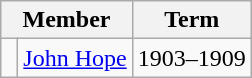<table class="wikitable">
<tr>
<th colspan="2">Member</th>
<th>Term</th>
</tr>
<tr>
<td> </td>
<td><a href='#'>John Hope</a></td>
<td>1903–1909</td>
</tr>
</table>
